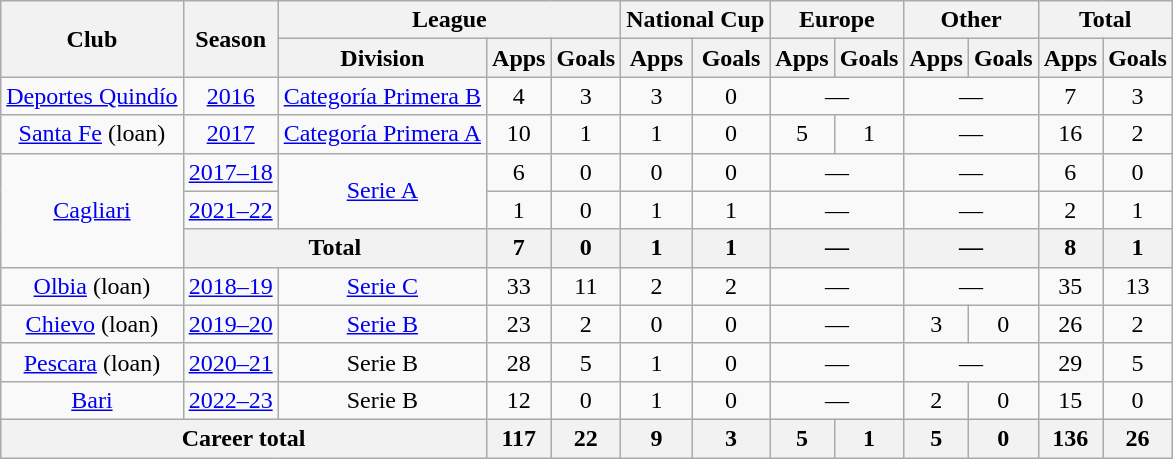<table class="wikitable" style="text-align:center">
<tr>
<th rowspan="2">Club</th>
<th rowspan="2">Season</th>
<th colspan="3">League</th>
<th colspan="2">National Cup</th>
<th colspan="2">Europe</th>
<th colspan="2">Other</th>
<th colspan="2">Total</th>
</tr>
<tr>
<th>Division</th>
<th>Apps</th>
<th>Goals</th>
<th>Apps</th>
<th>Goals</th>
<th>Apps</th>
<th>Goals</th>
<th>Apps</th>
<th>Goals</th>
<th>Apps</th>
<th>Goals</th>
</tr>
<tr>
<td><a href='#'>Deportes Quindío</a></td>
<td><a href='#'>2016</a></td>
<td><a href='#'>Categoría Primera B</a></td>
<td>4</td>
<td>3</td>
<td>3</td>
<td>0</td>
<td colspan="2">—</td>
<td colspan="2">—</td>
<td>7</td>
<td>3</td>
</tr>
<tr>
<td><a href='#'>Santa Fe</a> (loan)</td>
<td><a href='#'>2017</a></td>
<td><a href='#'>Categoría Primera A</a></td>
<td>10</td>
<td>1</td>
<td>1</td>
<td>0</td>
<td>5</td>
<td>1</td>
<td colspan="2">—</td>
<td>16</td>
<td>2</td>
</tr>
<tr>
<td rowspan="3"><a href='#'>Cagliari</a></td>
<td><a href='#'>2017–18</a></td>
<td rowspan="2"><a href='#'>Serie A</a></td>
<td>6</td>
<td>0</td>
<td>0</td>
<td>0</td>
<td colspan="2">—</td>
<td colspan="2">—</td>
<td>6</td>
<td>0</td>
</tr>
<tr>
<td><a href='#'>2021–22</a></td>
<td>1</td>
<td>0</td>
<td>1</td>
<td>1</td>
<td colspan="2">—</td>
<td colspan="2">—</td>
<td>2</td>
<td>1</td>
</tr>
<tr>
<th colspan="2">Total</th>
<th>7</th>
<th>0</th>
<th>1</th>
<th>1</th>
<th colspan="2">—</th>
<th colspan="2">—</th>
<th>8</th>
<th>1</th>
</tr>
<tr>
<td><a href='#'>Olbia</a> (loan)</td>
<td><a href='#'>2018–19</a></td>
<td><a href='#'>Serie C</a></td>
<td>33</td>
<td>11</td>
<td>2</td>
<td>2</td>
<td colspan="2">—</td>
<td colspan="2">—</td>
<td>35</td>
<td>13</td>
</tr>
<tr>
<td><a href='#'>Chievo</a> (loan)</td>
<td><a href='#'>2019–20</a></td>
<td><a href='#'>Serie B</a></td>
<td>23</td>
<td>2</td>
<td>0</td>
<td>0</td>
<td colspan="2">—</td>
<td>3</td>
<td>0</td>
<td>26</td>
<td>2</td>
</tr>
<tr>
<td><a href='#'>Pescara</a> (loan)</td>
<td><a href='#'>2020–21</a></td>
<td>Serie B</td>
<td>28</td>
<td>5</td>
<td>1</td>
<td>0</td>
<td colspan="2">—</td>
<td colspan="2">—</td>
<td>29</td>
<td>5</td>
</tr>
<tr>
<td><a href='#'>Bari</a></td>
<td><a href='#'>2022–23</a></td>
<td>Serie B</td>
<td>12</td>
<td>0</td>
<td>1</td>
<td>0</td>
<td colspan="2">—</td>
<td>2</td>
<td>0</td>
<td>15</td>
<td>0</td>
</tr>
<tr>
<th colspan="3">Career total</th>
<th>117</th>
<th>22</th>
<th>9</th>
<th>3</th>
<th>5</th>
<th>1</th>
<th>5</th>
<th>0</th>
<th>136</th>
<th>26</th>
</tr>
</table>
